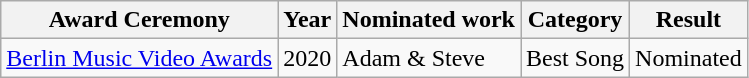<table class="wikitable">
<tr>
<th>Award Ceremony</th>
<th>Year</th>
<th>Nominated work</th>
<th>Category</th>
<th>Result</th>
</tr>
<tr>
<td><a href='#'>Berlin Music Video Awards</a></td>
<td>2020</td>
<td>Adam & Steve</td>
<td>Best Song</td>
<td>Nominated</td>
</tr>
</table>
